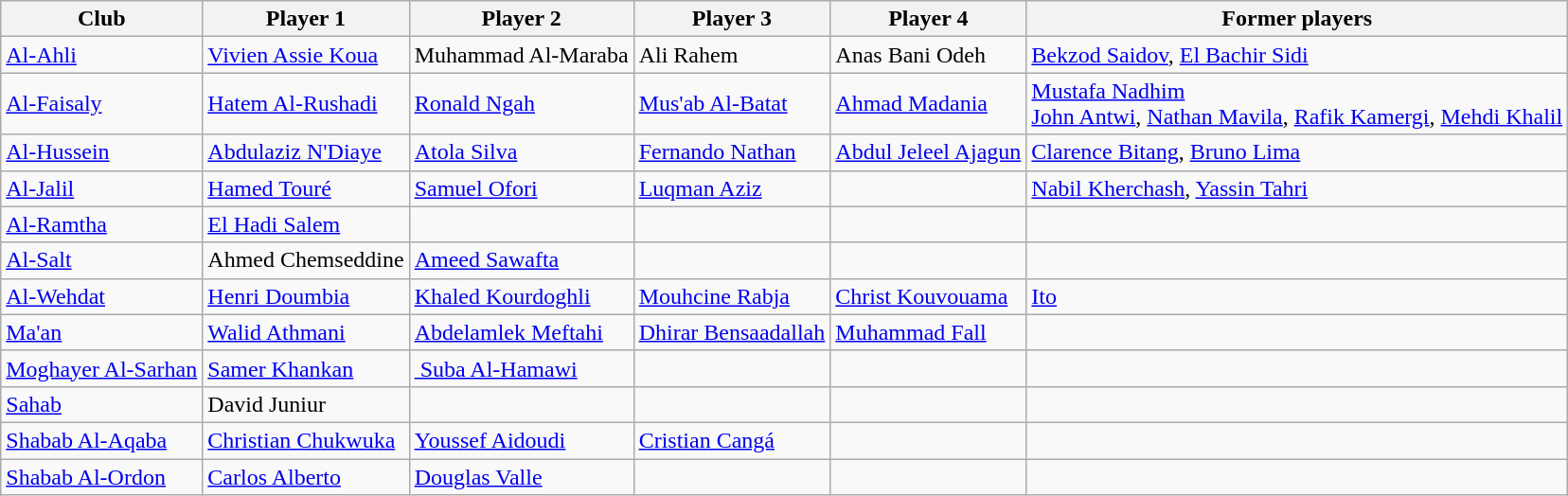<table class="wikitable">
<tr>
<th>Club</th>
<th>Player 1</th>
<th>Player 2</th>
<th>Player 3</th>
<th>Player 4</th>
<th>Former players</th>
</tr>
<tr>
<td><a href='#'>Al-Ahli</a></td>
<td> <a href='#'>Vivien Assie Koua</a></td>
<td> Muhammad Al-Maraba</td>
<td> Ali Rahem</td>
<td> Anas Bani Odeh</td>
<td> <a href='#'>Bekzod Saidov</a>,  <a href='#'>El Bachir Sidi</a></td>
</tr>
<tr>
<td><a href='#'>Al-Faisaly</a></td>
<td> <a href='#'>Hatem Al-Rushadi</a></td>
<td> <a href='#'>Ronald Ngah</a></td>
<td> <a href='#'>Mus'ab Al-Batat</a></td>
<td> <a href='#'>Ahmad Madania</a></td>
<td> <a href='#'>Mustafa Nadhim</a><br> <a href='#'>John Antwi</a>,  <a href='#'>Nathan Mavila</a>,  <a href='#'>Rafik Kamergi</a>,  <a href='#'>Mehdi Khalil</a></td>
</tr>
<tr>
<td><a href='#'>Al-Hussein</a></td>
<td> <a href='#'>Abdulaziz N'Diaye</a></td>
<td> <a href='#'>Atola Silva</a></td>
<td> <a href='#'>Fernando Nathan</a></td>
<td> <a href='#'>Abdul Jeleel Ajagun</a></td>
<td> <a href='#'>Clarence Bitang</a>,  <a href='#'>Bruno Lima</a></td>
</tr>
<tr>
<td><a href='#'>Al-Jalil</a></td>
<td> <a href='#'>Hamed Touré</a></td>
<td> <a href='#'>Samuel Ofori</a></td>
<td> <a href='#'>Luqman Aziz</a></td>
<td></td>
<td> <a href='#'>Nabil Kherchash</a>,  <a href='#'>Yassin Tahri</a></td>
</tr>
<tr>
<td><a href='#'>Al-Ramtha</a></td>
<td> <a href='#'>El Hadi Salem</a></td>
<td></td>
<td></td>
<td></td>
<td></td>
</tr>
<tr>
<td><a href='#'>Al-Salt</a></td>
<td> Ahmed Chemseddine</td>
<td> <a href='#'>Ameed Sawafta</a></td>
<td></td>
<td></td>
<td></td>
</tr>
<tr>
<td><a href='#'>Al-Wehdat</a></td>
<td> <a href='#'>Henri Doumbia</a></td>
<td> <a href='#'>Khaled Kourdoghli</a></td>
<td> <a href='#'>Mouhcine Rabja</a></td>
<td> <a href='#'>Christ Kouvouama</a></td>
<td> <a href='#'>Ito</a></td>
</tr>
<tr>
<td><a href='#'>Ma'an</a></td>
<td> <a href='#'>Walid Athmani</a></td>
<td> <a href='#'>Abdelamlek Meftahi</a></td>
<td> <a href='#'>Dhirar Bensaadallah</a></td>
<td> <a href='#'>Muhammad Fall</a></td>
<td></td>
</tr>
<tr>
<td><a href='#'>Moghayer Al-Sarhan</a></td>
<td> <a href='#'>Samer Khankan</a></td>
<td><a href='#'> Suba Al-Hamawi</a></td>
<td></td>
<td></td>
<td></td>
</tr>
<tr>
<td><a href='#'>Sahab</a></td>
<td> David Juniur</td>
<td></td>
<td></td>
<td></td>
<td></td>
</tr>
<tr>
<td><a href='#'>Shabab Al-Aqaba</a></td>
<td> <a href='#'>Christian Chukwuka</a></td>
<td> <a href='#'>Youssef Aidoudi</a></td>
<td> <a href='#'>Cristian Cangá</a></td>
<td></td>
<td></td>
</tr>
<tr>
<td><a href='#'>Shabab Al-Ordon</a></td>
<td> <a href='#'>Carlos Alberto</a></td>
<td> <a href='#'>Douglas Valle</a></td>
<td></td>
<td></td>
<td></td>
</tr>
</table>
